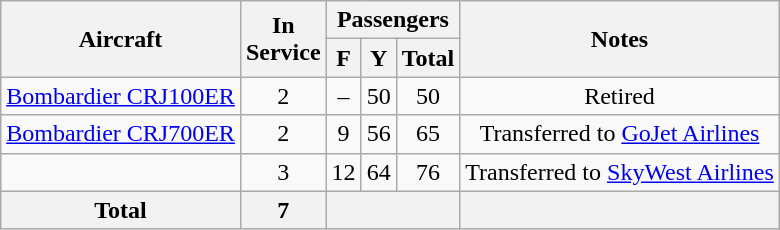<table class="wikitable" style="margin:0.5em auto; text-align:center">
<tr>
<th rowspan="2">Aircraft</th>
<th rowspan="2">In <br> Service</th>
<th colspan="3">Passengers</th>
<th rowspan="2">Notes</th>
</tr>
<tr>
<th><abbr>F</abbr></th>
<th><abbr>Y</abbr></th>
<th>Total</th>
</tr>
<tr>
<td><a href='#'>Bombardier CRJ100ER</a></td>
<td>2</td>
<td>–</td>
<td>50</td>
<td>50</td>
<td>Retired</td>
</tr>
<tr>
<td><a href='#'>Bombardier CRJ700ER</a></td>
<td>2</td>
<td>9</td>
<td>56</td>
<td>65</td>
<td>Transferred to <a href='#'>GoJet Airlines</a></td>
</tr>
<tr>
<td></td>
<td>3</td>
<td>12</td>
<td>64</td>
<td>76</td>
<td>Transferred to <a href='#'>SkyWest Airlines</a></td>
</tr>
<tr>
<th>Total</th>
<th>7</th>
<th colspan="3"></th>
<th></th>
</tr>
</table>
